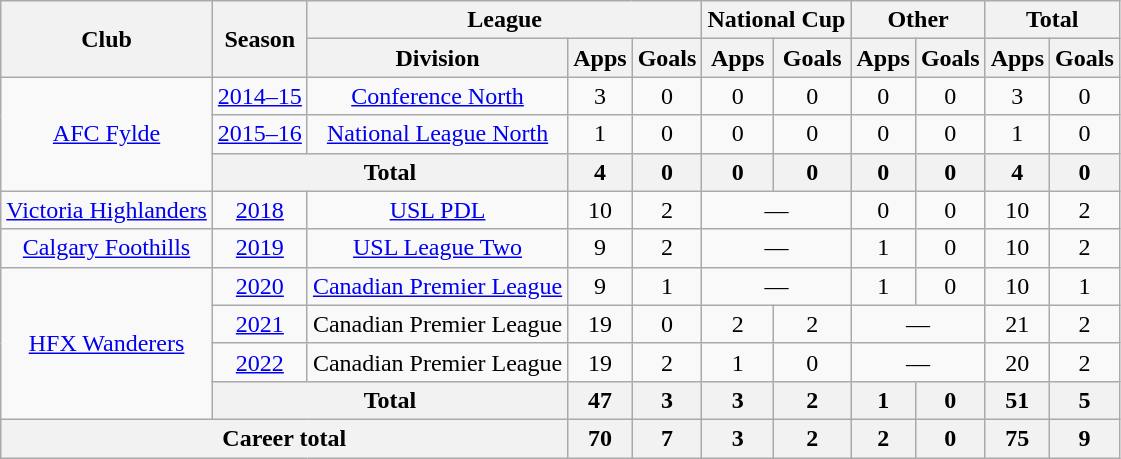<table class="wikitable" style="text-align:center">
<tr>
<th rowspan="2">Club</th>
<th rowspan="2">Season</th>
<th colspan="3">League</th>
<th colspan="2">National Cup</th>
<th colspan="2">Other</th>
<th colspan="2">Total</th>
</tr>
<tr>
<th>Division</th>
<th>Apps</th>
<th>Goals</th>
<th>Apps</th>
<th>Goals</th>
<th>Apps</th>
<th>Goals</th>
<th>Apps</th>
<th>Goals</th>
</tr>
<tr>
<td rowspan="3"><a href='#'>AFC Fylde</a></td>
<td><a href='#'>2014–15</a></td>
<td><a href='#'>Conference North</a></td>
<td>3</td>
<td>0</td>
<td>0</td>
<td>0</td>
<td>0</td>
<td>0</td>
<td>3</td>
<td>0</td>
</tr>
<tr>
<td><a href='#'>2015–16</a></td>
<td><a href='#'>National League North</a></td>
<td>1</td>
<td>0</td>
<td>0</td>
<td>0</td>
<td>0</td>
<td>0</td>
<td>1</td>
<td>0</td>
</tr>
<tr>
<th colspan="2">Total</th>
<th>4</th>
<th>0</th>
<th>0</th>
<th>0</th>
<th>0</th>
<th>0</th>
<th>4</th>
<th>0</th>
</tr>
<tr>
<td rowspan="1"><a href='#'>Victoria Highlanders</a></td>
<td><a href='#'>2018</a></td>
<td><a href='#'>USL PDL</a></td>
<td>10</td>
<td>2</td>
<td colspan="2">—</td>
<td>0</td>
<td>0</td>
<td>10</td>
<td>2</td>
</tr>
<tr>
<td rowspan="1"><a href='#'>Calgary Foothills</a></td>
<td><a href='#'>2019</a></td>
<td><a href='#'>USL League Two</a></td>
<td>9</td>
<td>2</td>
<td colspan="2">—</td>
<td>1</td>
<td>0</td>
<td>10</td>
<td>2</td>
</tr>
<tr>
<td rowspan="4"><a href='#'>HFX Wanderers</a></td>
<td><a href='#'>2020</a></td>
<td><a href='#'>Canadian Premier League</a></td>
<td>9</td>
<td>1</td>
<td colspan="2">—</td>
<td>1</td>
<td>0</td>
<td>10</td>
<td>1</td>
</tr>
<tr>
<td><a href='#'>2021</a></td>
<td>Canadian Premier League</td>
<td>19</td>
<td>0</td>
<td>2</td>
<td>2</td>
<td colspan="2">—</td>
<td>21</td>
<td>2</td>
</tr>
<tr>
<td><a href='#'>2022</a></td>
<td>Canadian Premier League</td>
<td>19</td>
<td>2</td>
<td>1</td>
<td>0</td>
<td colspan="2">—</td>
<td>20</td>
<td>2</td>
</tr>
<tr>
<th colspan="2">Total</th>
<th>47</th>
<th>3</th>
<th>3</th>
<th>2</th>
<th>1</th>
<th>0</th>
<th>51</th>
<th>5</th>
</tr>
<tr>
<th colspan="3">Career total</th>
<th>70</th>
<th>7</th>
<th>3</th>
<th>2</th>
<th>2</th>
<th>0</th>
<th>75</th>
<th>9</th>
</tr>
</table>
